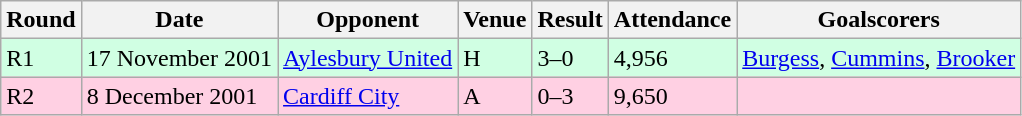<table class="wikitable">
<tr>
<th>Round</th>
<th>Date</th>
<th>Opponent</th>
<th>Venue</th>
<th>Result</th>
<th>Attendance</th>
<th>Goalscorers</th>
</tr>
<tr style="background-color: #d0ffe3;">
<td>R1</td>
<td>17 November 2001</td>
<td><a href='#'>Aylesbury United</a></td>
<td>H</td>
<td>3–0</td>
<td>4,956</td>
<td><a href='#'>Burgess</a>, <a href='#'>Cummins</a>, <a href='#'>Brooker</a></td>
</tr>
<tr style="background-color: #ffd0e3;">
<td>R2</td>
<td>8 December 2001</td>
<td><a href='#'>Cardiff City</a></td>
<td>A</td>
<td>0–3</td>
<td>9,650</td>
<td></td>
</tr>
</table>
